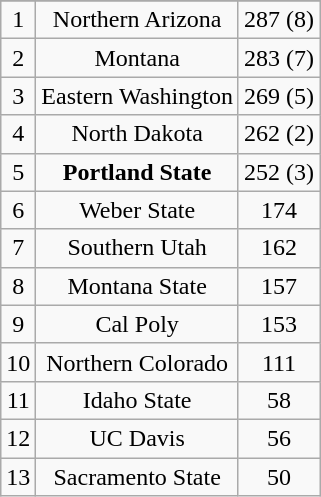<table class="wikitable" style="display: inline-table;">
<tr align="center">
</tr>
<tr align="center">
<td>1</td>
<td>Northern Arizona</td>
<td>287 (8)</td>
</tr>
<tr align="center">
<td>2</td>
<td>Montana</td>
<td>283 (7)</td>
</tr>
<tr align="center">
<td>3</td>
<td>Eastern Washington</td>
<td>269 (5)</td>
</tr>
<tr align="center">
<td>4</td>
<td>North Dakota</td>
<td>262 (2)</td>
</tr>
<tr align="center">
<td>5</td>
<td><strong>Portland State</strong></td>
<td>252 (3)</td>
</tr>
<tr align="center">
<td>6</td>
<td>Weber State</td>
<td>174</td>
</tr>
<tr align="center">
<td>7</td>
<td>Southern Utah</td>
<td>162</td>
</tr>
<tr align="center">
<td>8</td>
<td>Montana State</td>
<td>157</td>
</tr>
<tr align="center">
<td>9</td>
<td>Cal Poly</td>
<td>153</td>
</tr>
<tr align="center">
<td>10</td>
<td>Northern Colorado</td>
<td>111</td>
</tr>
<tr align="center">
<td>11</td>
<td>Idaho State</td>
<td>58</td>
</tr>
<tr align="center">
<td>12</td>
<td>UC Davis</td>
<td>56</td>
</tr>
<tr align="center">
<td>13</td>
<td>Sacramento State</td>
<td>50</td>
</tr>
</table>
